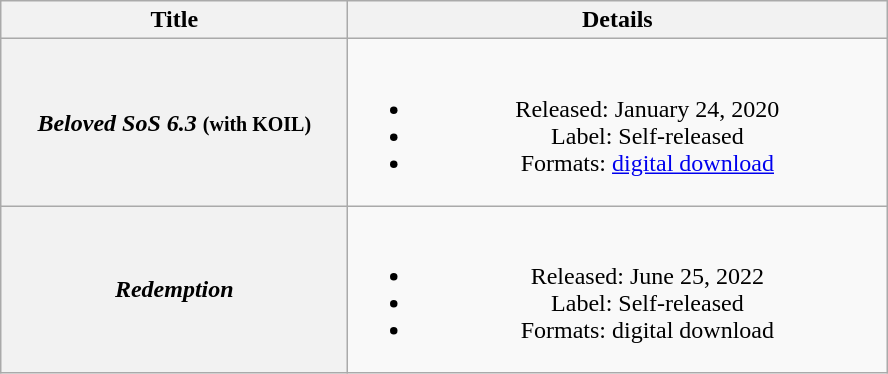<table class="wikitable plainrowheaders" style="text-align:center;">
<tr>
<th rowspan="1" style="width:14em;">Title</th>
<th rowspan="1" style="width:22em;">Details</th>
</tr>
<tr>
<th scope="row"><em>Beloved SoS 6.3</em> <small>(with KOIL)</small></th>
<td><br><ul><li>Released: January 24, 2020</li><li>Label: Self-released</li><li>Formats: <a href='#'>digital download</a></li></ul></td>
</tr>
<tr>
<th scope="row"><em>Redemption</em></th>
<td><br><ul><li>Released: June 25, 2022</li><li>Label: Self-released</li><li>Formats: digital download</li></ul></td>
</tr>
</table>
